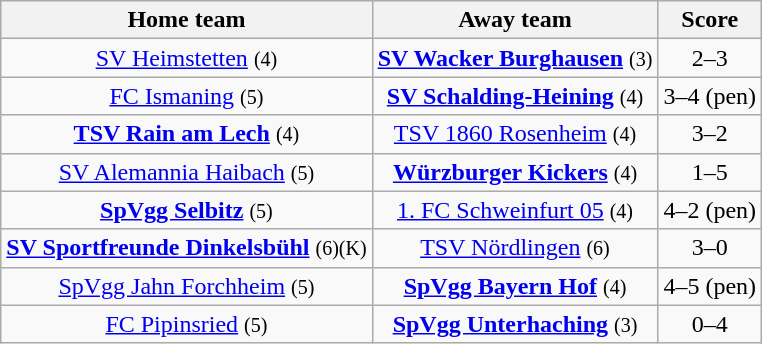<table class="wikitable" style="text-align: center">
<tr>
<th>Home team</th>
<th>Away team</th>
<th>Score</th>
</tr>
<tr>
<td><a href='#'>SV Heimstetten</a> <small>(4)</small></td>
<td><strong><a href='#'>SV Wacker Burghausen</a></strong> <small>(3)</small></td>
<td>2–3</td>
</tr>
<tr>
<td><a href='#'>FC Ismaning</a> <small>(5)</small></td>
<td><strong><a href='#'>SV Schalding-Heining</a></strong> <small>(4)</small></td>
<td>3–4 (pen)</td>
</tr>
<tr>
<td><strong><a href='#'>TSV Rain am Lech</a></strong> <small>(4)</small></td>
<td><a href='#'>TSV 1860 Rosenheim</a> <small>(4)</small></td>
<td>3–2</td>
</tr>
<tr>
<td><a href='#'>SV Alemannia Haibach</a> <small>(5)</small></td>
<td><strong><a href='#'>Würzburger Kickers</a></strong> <small>(4)</small></td>
<td>1–5</td>
</tr>
<tr>
<td><strong><a href='#'>SpVgg Selbitz</a></strong> <small>(5)</small></td>
<td><a href='#'>1. FC Schweinfurt 05</a> <small>(4)</small></td>
<td>4–2 (pen)</td>
</tr>
<tr>
<td><strong><a href='#'>SV Sportfreunde Dinkelsbühl</a></strong> <small>(6)(K)</small></td>
<td><a href='#'>TSV Nördlingen</a> <small>(6)</small></td>
<td>3–0</td>
</tr>
<tr>
<td><a href='#'>SpVgg Jahn Forchheim</a> <small>(5)</small></td>
<td><strong><a href='#'>SpVgg Bayern Hof</a></strong> <small>(4)</small></td>
<td>4–5 (pen)</td>
</tr>
<tr>
<td><a href='#'>FC Pipinsried</a> <small>(5)</small></td>
<td><strong><a href='#'>SpVgg Unterhaching</a></strong> <small>(3)</small></td>
<td>0–4</td>
</tr>
</table>
